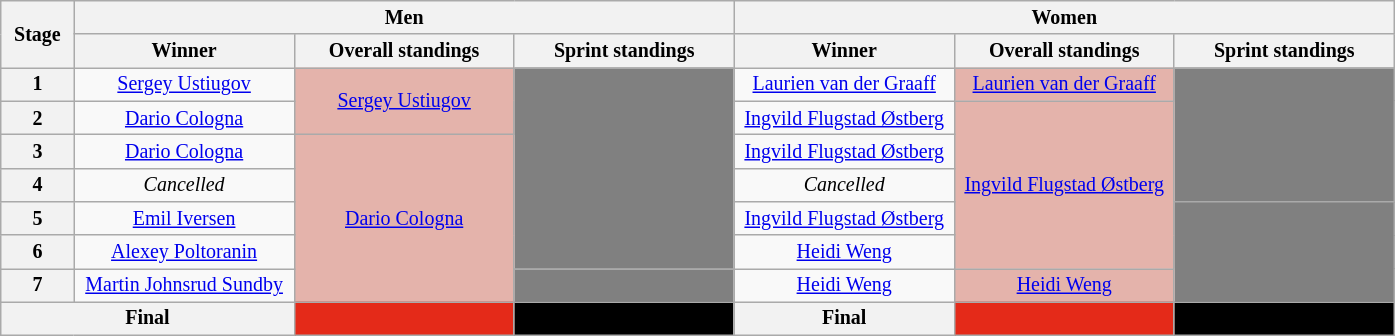<table class="wikitable" style="text-align: center; font-size:smaller">
<tr>
<th scope="col" style="width:5%;" rowspan="2">Stage</th>
<th scope="col" style="width:45%;" colspan="3">Men</th>
<th scope="col" style="width:45%;" colspan="3">Women</th>
</tr>
<tr>
<th scope="col" style="width:15%;">Winner</th>
<th scope="col" style="width:15%;">Overall standings<br></th>
<th scope="col" style="width:15%;">Sprint standings<br></th>
<th scope="col" style="width:15%;">Winner</th>
<th scope="col" style="width:15%;">Overall standings<br></th>
<th scope="col" style="width:15%;">Sprint standings<br></th>
</tr>
<tr>
<th scope="row">1</th>
<td><a href='#'>Sergey Ustiugov</a></td>
<td style="background:#E4B3AB;" rowspan=2><a href='#'>Sergey Ustiugov</a></td>
<td style="background:grey" rowspan=6></td>
<td><a href='#'>Laurien van der Graaff</a></td>
<td style="background:#E4B3AB;"><a href='#'>Laurien van der Graaff</a></td>
<td style="background:grey" rowspan=4></td>
</tr>
<tr>
<th scope="row">2</th>
<td><a href='#'>Dario Cologna</a></td>
<td><a href='#'>Ingvild Flugstad Østberg</a></td>
<td style="background:#E4B3AB;" rowspan=5><a href='#'>Ingvild Flugstad Østberg</a></td>
</tr>
<tr>
<th scope="row">3</th>
<td><a href='#'>Dario Cologna</a></td>
<td style="background:#E4B3AB;" rowspan=5><a href='#'>Dario Cologna</a></td>
<td><a href='#'>Ingvild Flugstad Østberg</a></td>
</tr>
<tr>
<th scope="row">4</th>
<td><em>Cancelled</em></td>
<td><em>Cancelled</em></td>
</tr>
<tr>
<th scope="row">5</th>
<td><a href='#'>Emil Iversen</a></td>
<td><a href='#'>Ingvild Flugstad Østberg</a></td>
<td style="background:grey" rowspan=3></td>
</tr>
<tr>
<th scope="row">6</th>
<td><a href='#'>Alexey Poltoranin</a></td>
<td><a href='#'>Heidi Weng</a></td>
</tr>
<tr>
<th scope="row">7</th>
<td><a href='#'>Martin Johnsrud Sundby</a></td>
<td style="background:grey"></td>
<td><a href='#'>Heidi Weng</a></td>
<td style="background:#E4B3AB;"><a href='#'>Heidi Weng</a></td>
</tr>
<tr>
<th colspan="2">Final</th>
<td style="background:#E42A19;"></td>
<th style="background:black"></th>
<th><strong>Final</strong></th>
<td style="background:#E42A19;"></td>
<th style="background:black"></th>
</tr>
</table>
